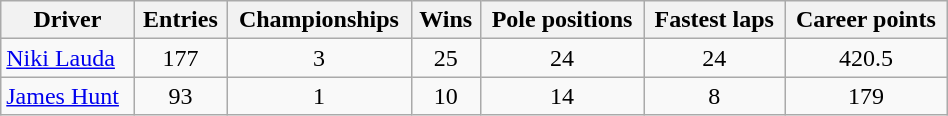<table class="wikitable " width=50% style="font-size:100%; text-align:center;">
<tr>
<th>Driver</th>
<th>Entries</th>
<th>Championships</th>
<th>Wins</th>
<th>Pole positions</th>
<th>Fastest laps</th>
<th>Career points</th>
</tr>
<tr>
<td align=left> <a href='#'>Niki Lauda</a></td>
<td>177</td>
<td>3</td>
<td>25</td>
<td>24</td>
<td>24</td>
<td>420.5</td>
</tr>
<tr>
<td align=left> <a href='#'>James Hunt</a></td>
<td>93</td>
<td>1</td>
<td>10</td>
<td>14</td>
<td>8</td>
<td>179</td>
</tr>
</table>
